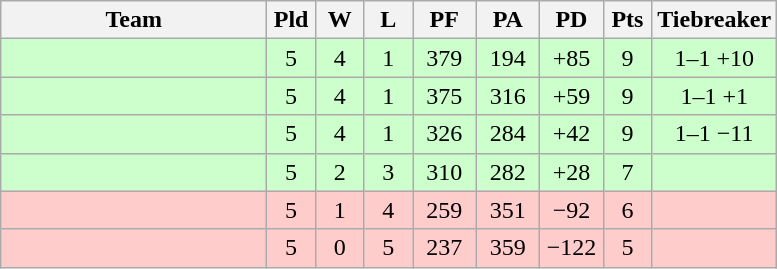<table class="wikitable" style="text-align:center;">
<tr>
<th width=170>Team</th>
<th width=25>Pld</th>
<th width=25>W</th>
<th width=25>L</th>
<th width=35>PF</th>
<th width=35>PA</th>
<th width=35>PD</th>
<th width=25>Pts</th>
<th width=50>Tiebreaker</th>
</tr>
<tr bgcolor=ccffcc>
<td align="left"></td>
<td>5</td>
<td>4</td>
<td>1</td>
<td>379</td>
<td>194</td>
<td>+85</td>
<td>9</td>
<td>1–1 +10</td>
</tr>
<tr bgcolor=ccffcc>
<td align="left"></td>
<td>5</td>
<td>4</td>
<td>1</td>
<td>375</td>
<td>316</td>
<td>+59</td>
<td>9</td>
<td>1–1 +1</td>
</tr>
<tr bgcolor=ccffcc>
<td align="left"></td>
<td>5</td>
<td>4</td>
<td>1</td>
<td>326</td>
<td>284</td>
<td>+42</td>
<td>9</td>
<td>1–1 −11</td>
</tr>
<tr bgcolor=ccffcc>
<td align="left"></td>
<td>5</td>
<td>2</td>
<td>3</td>
<td>310</td>
<td>282</td>
<td>+28</td>
<td>7</td>
<td></td>
</tr>
<tr bgcolor=ffcccc>
<td align="left"></td>
<td>5</td>
<td>1</td>
<td>4</td>
<td>259</td>
<td>351</td>
<td>−92</td>
<td>6</td>
<td></td>
</tr>
<tr bgcolor=ffcccc>
<td align="left"></td>
<td>5</td>
<td>0</td>
<td>5</td>
<td>237</td>
<td>359</td>
<td>−122</td>
<td>5</td>
<td></td>
</tr>
</table>
